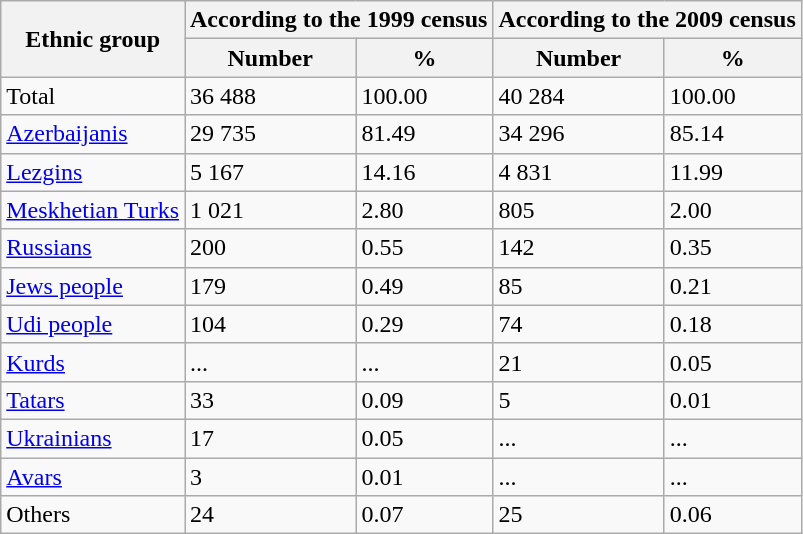<table class="wikitable">
<tr>
<th rowspan="2">Ethnic group</th>
<th colspan="2">According to the 1999 census </th>
<th colspan="2">According to the 2009 census </th>
</tr>
<tr>
<th>Number</th>
<th>%</th>
<th>Number</th>
<th>%</th>
</tr>
<tr>
<td>Total</td>
<td>36 488</td>
<td>100.00</td>
<td>40 284</td>
<td>100.00</td>
</tr>
<tr>
<td><a href='#'>Azerbaijanis</a></td>
<td>29 735</td>
<td>81.49</td>
<td>34 296</td>
<td>85.14</td>
</tr>
<tr>
<td><a href='#'>Lezgins</a></td>
<td>5 167</td>
<td>14.16</td>
<td>4 831</td>
<td>11.99</td>
</tr>
<tr>
<td><a href='#'>Meskhetian Turks</a></td>
<td>1 021</td>
<td>2.80</td>
<td>805</td>
<td>2.00</td>
</tr>
<tr>
<td><a href='#'>Russians</a></td>
<td>200</td>
<td>0.55</td>
<td>142</td>
<td>0.35</td>
</tr>
<tr>
<td><a href='#'>Jews people</a></td>
<td>179</td>
<td>0.49</td>
<td>85</td>
<td>0.21</td>
</tr>
<tr>
<td><a href='#'>Udi people</a></td>
<td>104</td>
<td>0.29</td>
<td>74</td>
<td>0.18</td>
</tr>
<tr>
<td><a href='#'>Kurds</a></td>
<td>...</td>
<td>...</td>
<td>21</td>
<td>0.05</td>
</tr>
<tr>
<td><a href='#'>Tatars</a></td>
<td>33</td>
<td>0.09</td>
<td>5</td>
<td>0.01</td>
</tr>
<tr>
<td><a href='#'>Ukrainians</a></td>
<td>17</td>
<td>0.05</td>
<td>...</td>
<td>...</td>
</tr>
<tr>
<td><a href='#'>Avars</a></td>
<td>3</td>
<td>0.01</td>
<td>...</td>
<td>...</td>
</tr>
<tr>
<td>Others</td>
<td>24</td>
<td>0.07</td>
<td>25</td>
<td>0.06</td>
</tr>
</table>
